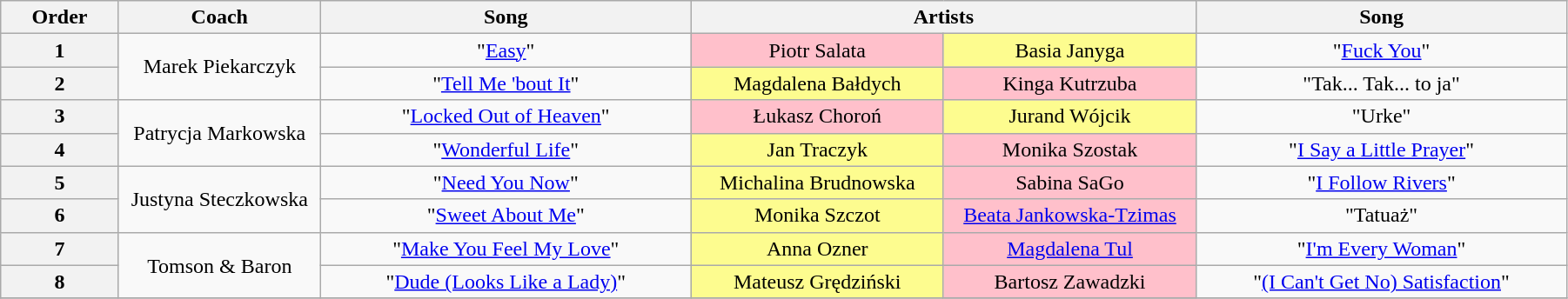<table class="wikitable" style="text-align: center; width:95%;">
<tr>
<th width="07%">Order</th>
<th width="12%">Coach</th>
<th width="22%">Song</th>
<th colspan="2" width="32%">Artists</th>
<th width="22%">Song</th>
</tr>
<tr>
<th>1</th>
<td rowspan="2">Marek Piekarczyk</td>
<td>"<a href='#'>Easy</a>"</td>
<td width="15%" style="background:pink;">Piotr Salata</td>
<td width="15%" style="background:#fdfc8f;">Basia Janyga</td>
<td>"<a href='#'>Fuck You</a>"</td>
</tr>
<tr>
<th>2</th>
<td>"<a href='#'>Tell Me 'bout It</a>"</td>
<td style="background:#fdfc8f;">Magdalena Bałdych</td>
<td style="background:pink;">Kinga Kutrzuba</td>
<td>"Tak... Tak... to ja"</td>
</tr>
<tr>
<th>3</th>
<td rowspan="2">Patrycja Markowska</td>
<td>"<a href='#'>Locked Out of Heaven</a>"</td>
<td width="15%" style="background:pink;">Łukasz Choroń</td>
<td width="15%" style="background:#fdfc8f;">Jurand Wójcik</td>
<td>"Urke"</td>
</tr>
<tr>
<th>4</th>
<td>"<a href='#'>Wonderful Life</a>"</td>
<td style="background:#fdfc8f;">Jan Traczyk</td>
<td style="background:pink;">Monika Szostak</td>
<td>"<a href='#'>I Say a Little Prayer</a>"</td>
</tr>
<tr>
<th>5</th>
<td rowspan="2">Justyna Steczkowska</td>
<td>"<a href='#'>Need You Now</a>"</td>
<td style="background:#fdfc8f;">Michalina Brudnowska</td>
<td style="background:pink;">Sabina SaGo</td>
<td>"<a href='#'>I Follow Rivers</a>"</td>
</tr>
<tr>
<th>6</th>
<td>"<a href='#'>Sweet About Me</a>"</td>
<td style="background:#fdfc8f;">Monika Szczot</td>
<td style="background:pink;"><a href='#'>Beata Jankowska-Tzimas</a></td>
<td>"Tatuaż"</td>
</tr>
<tr>
<th>7</th>
<td rowspan="2">Tomson & Baron</td>
<td>"<a href='#'>Make You Feel My Love</a>"</td>
<td style="background:#fdfc8f;">Anna Ozner</td>
<td style="background:pink;"><a href='#'>Magdalena Tul</a></td>
<td>"<a href='#'>I'm Every Woman</a>"</td>
</tr>
<tr>
<th>8</th>
<td>"<a href='#'>Dude (Looks Like a Lady)</a>"</td>
<td style="background:#fdfc8f;">Mateusz Grędziński</td>
<td style="background:pink;">Bartosz Zawadzki</td>
<td>"<a href='#'>(I Can't Get No) Satisfaction</a>"</td>
</tr>
<tr>
</tr>
</table>
